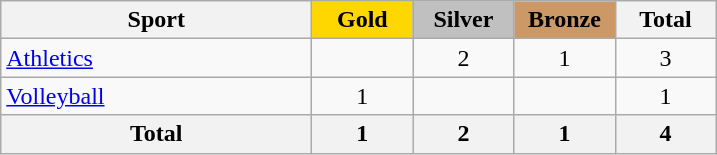<table class="wikitable" style="text-align:center;">
<tr>
<th width=200>Sport</th>
<td bgcolor=gold width=60><strong>Gold</strong></td>
<td bgcolor=silver width=60><strong>Silver</strong></td>
<td bgcolor=#cc9966 width=60><strong>Bronze</strong></td>
<th width=60>Total</th>
</tr>
<tr>
<td align=left><a href='#'>Athletics</a></td>
<td></td>
<td>2</td>
<td>1</td>
<td>3</td>
</tr>
<tr>
<td align=left><a href='#'>Volleyball</a></td>
<td>1</td>
<td></td>
<td></td>
<td>1</td>
</tr>
<tr>
<th>Total</th>
<th>1</th>
<th>2</th>
<th>1</th>
<th>4</th>
</tr>
</table>
